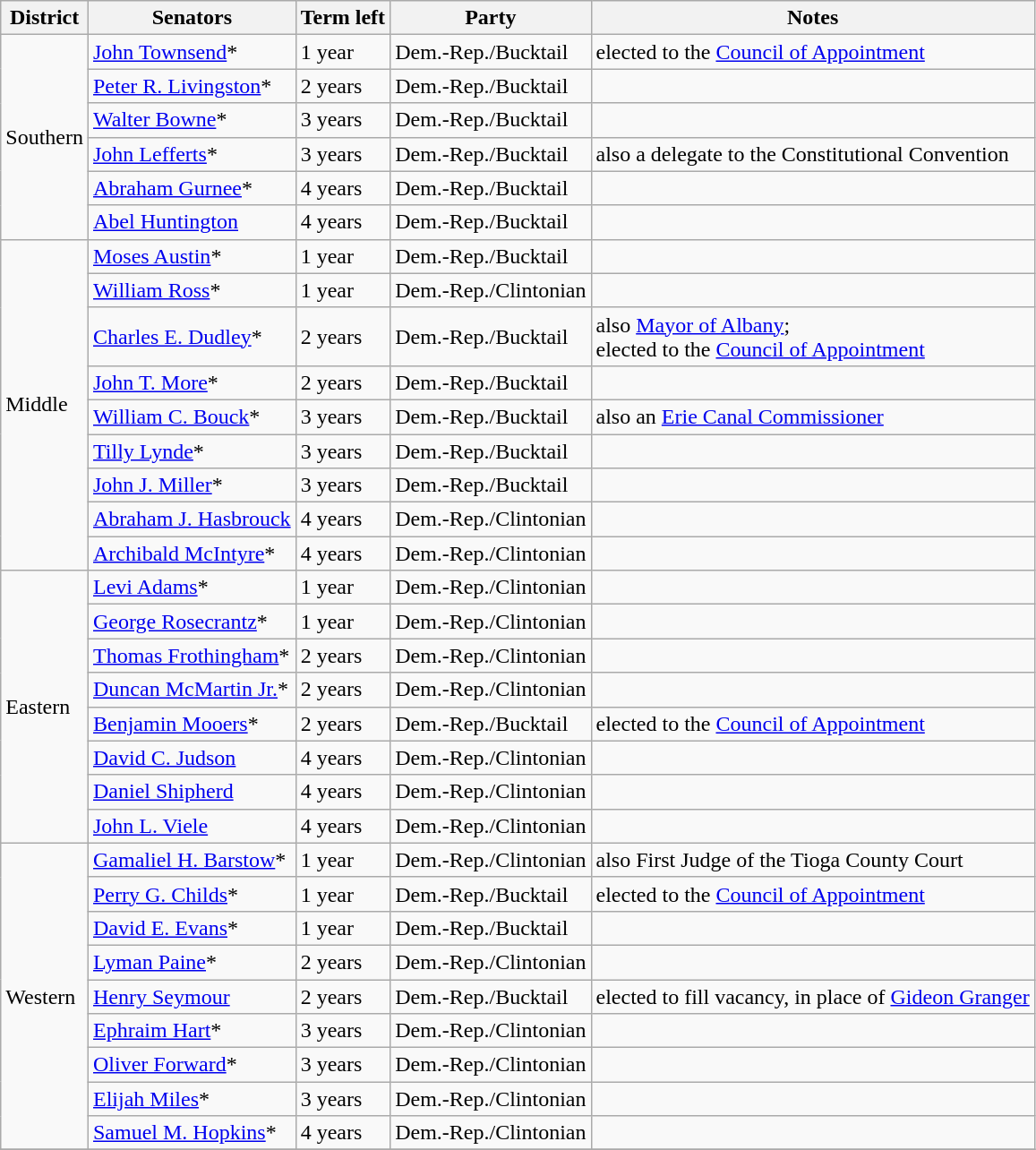<table class=wikitable>
<tr>
<th>District</th>
<th>Senators</th>
<th>Term left</th>
<th>Party</th>
<th>Notes</th>
</tr>
<tr>
<td rowspan="6">Southern</td>
<td><a href='#'>John Townsend</a>*</td>
<td>1 year</td>
<td>Dem.-Rep./Bucktail</td>
<td>elected to the <a href='#'>Council of Appointment</a></td>
</tr>
<tr>
<td><a href='#'>Peter R. Livingston</a>*</td>
<td>2 years</td>
<td>Dem.-Rep./Bucktail</td>
<td></td>
</tr>
<tr>
<td><a href='#'>Walter Bowne</a>*</td>
<td>3 years</td>
<td>Dem.-Rep./Bucktail</td>
<td></td>
</tr>
<tr>
<td><a href='#'>John Lefferts</a>*</td>
<td>3 years</td>
<td>Dem.-Rep./Bucktail</td>
<td>also a delegate to the Constitutional Convention</td>
</tr>
<tr>
<td><a href='#'>Abraham Gurnee</a>*</td>
<td>4 years</td>
<td>Dem.-Rep./Bucktail</td>
<td></td>
</tr>
<tr>
<td><a href='#'>Abel Huntington</a></td>
<td>4 years</td>
<td>Dem.-Rep./Bucktail</td>
<td></td>
</tr>
<tr>
<td rowspan="9">Middle</td>
<td><a href='#'>Moses Austin</a>*</td>
<td>1 year</td>
<td>Dem.-Rep./Bucktail</td>
<td></td>
</tr>
<tr>
<td><a href='#'>William Ross</a>*</td>
<td>1 year</td>
<td>Dem.-Rep./Clintonian</td>
<td></td>
</tr>
<tr>
<td><a href='#'>Charles E. Dudley</a>*</td>
<td>2 years</td>
<td>Dem.-Rep./Bucktail</td>
<td>also <a href='#'>Mayor of Albany</a>; <br>elected to the <a href='#'>Council of Appointment</a></td>
</tr>
<tr>
<td><a href='#'>John T. More</a>*</td>
<td>2 years</td>
<td>Dem.-Rep./Bucktail</td>
<td></td>
</tr>
<tr>
<td><a href='#'>William C. Bouck</a>*</td>
<td>3 years</td>
<td>Dem.-Rep./Bucktail</td>
<td>also an <a href='#'>Erie Canal Commissioner</a></td>
</tr>
<tr>
<td><a href='#'>Tilly Lynde</a>*</td>
<td>3 years</td>
<td>Dem.-Rep./Bucktail</td>
<td></td>
</tr>
<tr>
<td><a href='#'>John J. Miller</a>*</td>
<td>3 years</td>
<td>Dem.-Rep./Bucktail</td>
<td></td>
</tr>
<tr>
<td><a href='#'>Abraham J. Hasbrouck</a></td>
<td>4 years</td>
<td>Dem.-Rep./Clintonian</td>
<td></td>
</tr>
<tr>
<td><a href='#'>Archibald McIntyre</a>*</td>
<td>4 years</td>
<td>Dem.-Rep./Clintonian</td>
<td></td>
</tr>
<tr>
<td rowspan="8">Eastern</td>
<td><a href='#'>Levi Adams</a>*</td>
<td>1 year</td>
<td>Dem.-Rep./Clintonian</td>
<td></td>
</tr>
<tr>
<td><a href='#'>George Rosecrantz</a>*</td>
<td>1 year</td>
<td>Dem.-Rep./Clintonian</td>
<td></td>
</tr>
<tr>
<td><a href='#'>Thomas Frothingham</a>*</td>
<td>2 years</td>
<td>Dem.-Rep./Clintonian</td>
<td></td>
</tr>
<tr>
<td><a href='#'>Duncan McMartin Jr.</a>*</td>
<td>2 years</td>
<td>Dem.-Rep./Clintonian</td>
<td></td>
</tr>
<tr>
<td><a href='#'>Benjamin Mooers</a>*</td>
<td>2 years</td>
<td>Dem.-Rep./Bucktail</td>
<td>elected to the <a href='#'>Council of Appointment</a></td>
</tr>
<tr>
<td><a href='#'>David C. Judson</a></td>
<td>4 years</td>
<td>Dem.-Rep./Clintonian</td>
<td></td>
</tr>
<tr>
<td><a href='#'>Daniel Shipherd</a></td>
<td>4 years</td>
<td>Dem.-Rep./Clintonian</td>
<td></td>
</tr>
<tr>
<td><a href='#'>John L. Viele</a></td>
<td>4 years</td>
<td>Dem.-Rep./Clintonian</td>
<td></td>
</tr>
<tr>
<td rowspan="9">Western</td>
<td><a href='#'>Gamaliel H. Barstow</a>*</td>
<td>1 year</td>
<td>Dem.-Rep./Clintonian</td>
<td>also First Judge of the Tioga County Court</td>
</tr>
<tr>
<td><a href='#'>Perry G. Childs</a>*</td>
<td>1 year</td>
<td>Dem.-Rep./Bucktail</td>
<td>elected to the <a href='#'>Council of Appointment</a></td>
</tr>
<tr>
<td><a href='#'>David E. Evans</a>*</td>
<td>1 year</td>
<td>Dem.-Rep./Bucktail</td>
<td></td>
</tr>
<tr>
<td><a href='#'>Lyman Paine</a>*</td>
<td>2 years</td>
<td>Dem.-Rep./Clintonian</td>
<td></td>
</tr>
<tr>
<td><a href='#'>Henry Seymour</a></td>
<td>2 years</td>
<td>Dem.-Rep./Bucktail</td>
<td>elected to fill vacancy, in place of <a href='#'>Gideon Granger</a></td>
</tr>
<tr>
<td><a href='#'>Ephraim Hart</a>*</td>
<td>3 years</td>
<td>Dem.-Rep./Clintonian</td>
<td></td>
</tr>
<tr>
<td><a href='#'>Oliver Forward</a>*</td>
<td>3 years</td>
<td>Dem.-Rep./Clintonian</td>
<td></td>
</tr>
<tr>
<td><a href='#'>Elijah Miles</a>*</td>
<td>3 years</td>
<td>Dem.-Rep./Clintonian</td>
<td></td>
</tr>
<tr>
<td><a href='#'>Samuel M. Hopkins</a>*</td>
<td>4 years</td>
<td>Dem.-Rep./Clintonian</td>
<td></td>
</tr>
<tr>
</tr>
</table>
